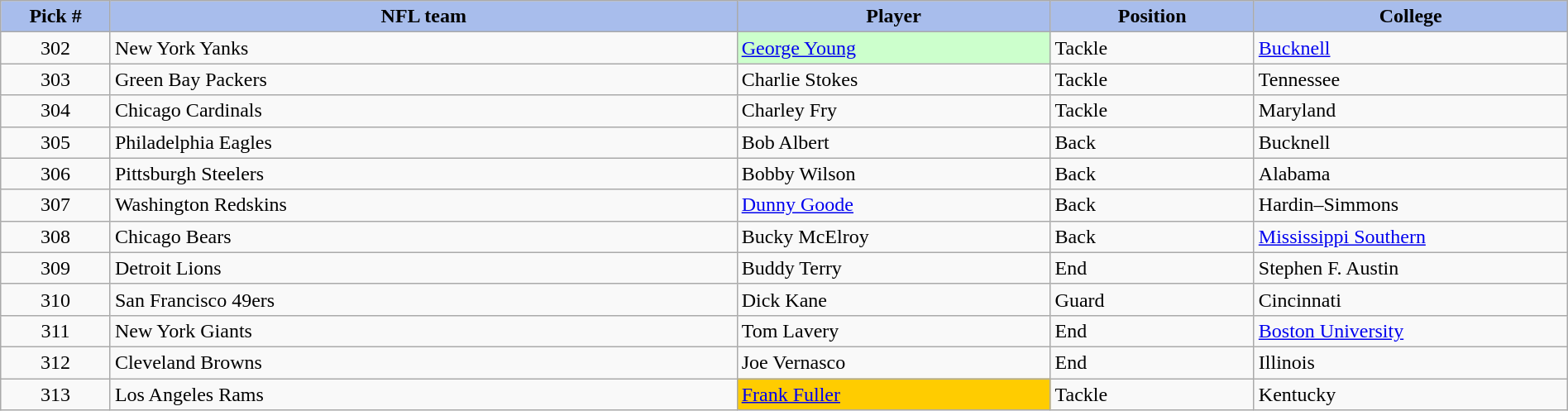<table class="wikitable sortable sortable" style="width: 100%">
<tr>
<th style="background:#A8BDEC;" width=7%>Pick #</th>
<th width=40% style="background:#A8BDEC;">NFL team</th>
<th width=20% style="background:#A8BDEC;">Player</th>
<th width=13% style="background:#A8BDEC;">Position</th>
<th style="background:#A8BDEC;">College</th>
</tr>
<tr>
<td align=center>302</td>
<td>New York Yanks</td>
<td bgcolor="#CCFFCC"><a href='#'>George Young</a></td>
<td>Tackle</td>
<td><a href='#'>Bucknell</a></td>
</tr>
<tr>
<td align=center>303</td>
<td>Green Bay Packers</td>
<td>Charlie Stokes</td>
<td>Tackle</td>
<td>Tennessee</td>
</tr>
<tr>
<td align=center>304</td>
<td>Chicago Cardinals</td>
<td>Charley Fry</td>
<td>Tackle</td>
<td>Maryland</td>
</tr>
<tr>
<td align=center>305</td>
<td>Philadelphia Eagles</td>
<td>Bob Albert</td>
<td>Back</td>
<td>Bucknell</td>
</tr>
<tr>
<td align=center>306</td>
<td>Pittsburgh Steelers</td>
<td>Bobby Wilson</td>
<td>Back</td>
<td>Alabama</td>
</tr>
<tr>
<td align=center>307</td>
<td>Washington Redskins</td>
<td><a href='#'>Dunny Goode</a></td>
<td>Back</td>
<td>Hardin–Simmons</td>
</tr>
<tr>
<td align=center>308</td>
<td>Chicago Bears</td>
<td>Bucky McElroy</td>
<td>Back</td>
<td><a href='#'>Mississippi Southern</a></td>
</tr>
<tr>
<td align=center>309</td>
<td>Detroit Lions</td>
<td>Buddy Terry</td>
<td>End</td>
<td>Stephen F. Austin</td>
</tr>
<tr>
<td align=center>310</td>
<td>San Francisco 49ers</td>
<td>Dick Kane</td>
<td>Guard</td>
<td>Cincinnati</td>
</tr>
<tr>
<td align=center>311</td>
<td>New York Giants</td>
<td>Tom Lavery</td>
<td>End</td>
<td><a href='#'>Boston University</a></td>
</tr>
<tr>
<td align=center>312</td>
<td>Cleveland Browns</td>
<td>Joe Vernasco</td>
<td>End</td>
<td>Illinois</td>
</tr>
<tr>
<td align=center>313</td>
<td>Los Angeles Rams</td>
<td bgcolor="#FFCC00"><a href='#'>Frank Fuller</a></td>
<td>Tackle</td>
<td>Kentucky</td>
</tr>
</table>
